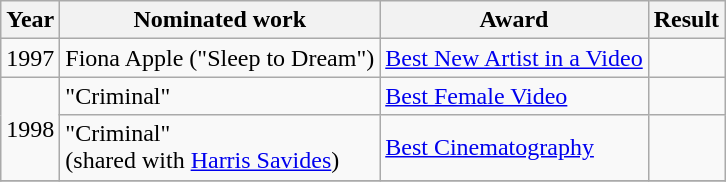<table class="wikitable">
<tr>
<th>Year</th>
<th>Nominated work</th>
<th>Award</th>
<th>Result</th>
</tr>
<tr>
<td align="center">1997</td>
<td>Fiona Apple ("Sleep to Dream")</td>
<td><a href='#'>Best New Artist in a Video</a></td>
<td></td>
</tr>
<tr>
<td align="center" rowspan=2>1998</td>
<td>"Criminal"</td>
<td><a href='#'>Best Female Video</a></td>
<td></td>
</tr>
<tr>
<td>"Criminal"<br>(shared with <a href='#'>Harris Savides</a>)</td>
<td><a href='#'>Best Cinematography</a></td>
<td></td>
</tr>
<tr>
</tr>
</table>
